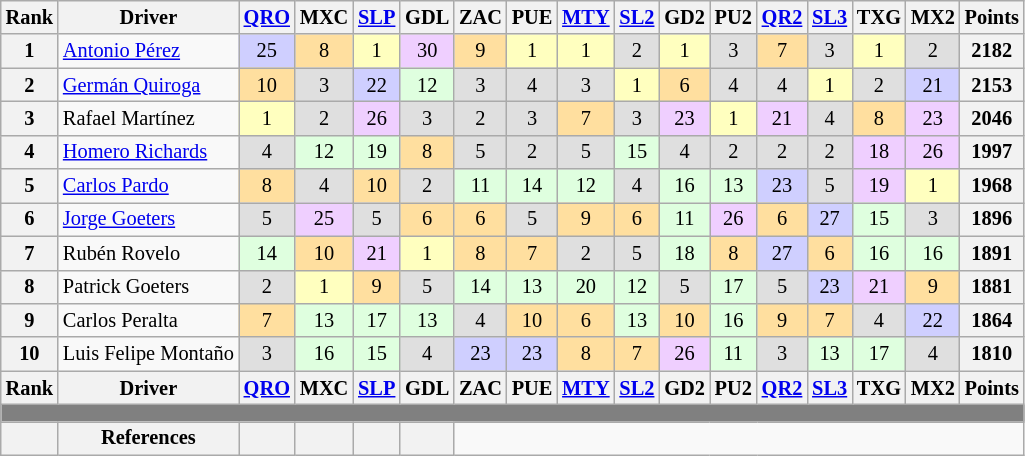<table class="wikitable" style="font-size:85%; text-align:center;">
<tr>
<th>Rank</th>
<th>Driver</th>
<th><a href='#'>QRO</a></th>
<th>MXC</th>
<th><a href='#'>SLP</a></th>
<th>GDL</th>
<th>ZAC</th>
<th>PUE</th>
<th><a href='#'>MTY</a></th>
<th><a href='#'>SL2</a></th>
<th>GD2</th>
<th>PU2</th>
<th><a href='#'>QR2</a></th>
<th><a href='#'>SL3</a></th>
<th>TXG</th>
<th>MX2</th>
<th>Points</th>
</tr>
<tr>
<th>1</th>
<td align="left"><a href='#'>Antonio Pérez</a></td>
<td style="background:#CFCFFF;">25</td>
<td style="background:#FFDF9F;">8</td>
<td style="background:#FFFFBF;">1</td>
<td style="background:#EFCFFF;">30</td>
<td style="background:#FFDF9F;">9</td>
<td style="background:#FFFFBF;">1</td>
<td style="background:#FFFFBF;">1</td>
<td style="background:#DFDFDF;">2</td>
<td style="background:#FFFFBF;">1</td>
<td style="background:#DFDFDF;">3</td>
<td style="background:#FFDF9F;">7</td>
<td style="background:#DFDFDF;">3</td>
<td style="background:#FFFFBF;">1</td>
<td style="background:#DFDFDF;">2</td>
<th>2182</th>
</tr>
<tr>
<th>2</th>
<td align="left"><a href='#'>Germán Quiroga</a></td>
<td style="background:#FFDF9F;">10</td>
<td style="background:#DFDFDF;">3</td>
<td style="background:#CFCFFF;">22</td>
<td style="background:#DFFFDF;">12</td>
<td style="background:#DFDFDF;">3</td>
<td style="background:#DFDFDF;">4</td>
<td style="background:#DFDFDF;">3</td>
<td style="background:#FFFFBF;">1</td>
<td style="background:#FFDF9F;">6</td>
<td style="background:#DFDFDF;">4</td>
<td style="background:#DFDFDF;">4</td>
<td style="background:#FFFFBF;">1</td>
<td style="background:#DFDFDF;">2</td>
<td style="background:#CFCFFF;">21</td>
<th>2153</th>
</tr>
<tr>
<th>3</th>
<td align="left">Rafael Martínez</td>
<td style="background:#FFFFBF;">1</td>
<td style="background:#DFDFDF;">2</td>
<td style="background:#EFCFFF;">26</td>
<td style="background:#DFDFDF;">3</td>
<td style="background:#DFDFDF;">2</td>
<td style="background:#DFDFDF;">3</td>
<td style="background:#FFDF9F;">7</td>
<td style="background:#DFDFDF;">3</td>
<td style="background:#EFCFFF;">23</td>
<td style="background:#FFFFBF;">1</td>
<td style="background:#EFCFFF;">21</td>
<td style="background:#DFDFDF;">4</td>
<td style="background:#FFDF9F;">8</td>
<td style="background:#EFCFFF;">23</td>
<th>2046</th>
</tr>
<tr>
<th>4</th>
<td align="left"><a href='#'>Homero Richards</a></td>
<td style="background:#DFDFDF;">4</td>
<td style="background:#DFFFDF;">12</td>
<td style="background:#DFFFDF;">19</td>
<td style="background:#FFDF9F;">8</td>
<td style="background:#DFDFDF;">5</td>
<td style="background:#DFDFDF;">2</td>
<td style="background:#DFDFDF;">5</td>
<td style="background:#DFFFDF;">15</td>
<td style="background:#DFDFDF;">4</td>
<td style="background:#DFDFDF;">2</td>
<td style="background:#DFDFDF;">2</td>
<td style="background:#DFDFDF;">2</td>
<td style="background:#EFCFFF;">18</td>
<td style="background:#EFCFFF;">26</td>
<th>1997</th>
</tr>
<tr>
<th>5</th>
<td align="left"><a href='#'>Carlos Pardo</a></td>
<td style="background:#FFDF9F;">8</td>
<td style="background:#DFDFDF;">4</td>
<td style="background:#FFDF9F;">10</td>
<td style="background:#DFDFDF;">2</td>
<td style="background:#DFFFDF;">11</td>
<td style="background:#DFFFDF;">14</td>
<td style="background:#DFFFDF;">12</td>
<td style="background:#DFDFDF;">4</td>
<td style="background:#DFFFDF;">16</td>
<td style="background:#DFFFDF;">13</td>
<td style="background:#CFCFFF;">23</td>
<td style="background:#DFDFDF;">5</td>
<td style="background:#EFCFFF;">19</td>
<td style="background:#FFFFBF;">1</td>
<th>1968</th>
</tr>
<tr>
<th>6</th>
<td align="left"><a href='#'>Jorge Goeters</a></td>
<td style="background:#DFDFDF;">5</td>
<td style="background:#EFCFFF;">25</td>
<td style="background:#DFDFDF;">5</td>
<td style="background:#FFDF9F;">6</td>
<td style="background:#FFDF9F;">6</td>
<td style="background:#DFDFDF;">5</td>
<td style="background:#FFDF9F;">9</td>
<td style="background:#FFDF9F;">6</td>
<td style="background:#DFFFDF;">11</td>
<td style="background:#EFCFFF;">26</td>
<td style="background:#FFDF9F;">6</td>
<td style="background:#CFCFFF;">27</td>
<td style="background:#DFFFDF;">15</td>
<td style="background:#DFDFDF;">3</td>
<th>1896</th>
</tr>
<tr>
<th>7</th>
<td align="left">Rubén Rovelo</td>
<td style="background:#DFFFDF;">14</td>
<td style="background:#FFDF9F;">10</td>
<td style="background:#EFCFFF;">21</td>
<td style="background:#FFFFBF;">1</td>
<td style="background:#FFDF9F;">8</td>
<td style="background:#FFDF9F;">7</td>
<td style="background:#DFDFDF;">2</td>
<td style="background:#DFDFDF;">5</td>
<td style="background:#DFFFDF;">18</td>
<td style="background:#FFDF9F;">8</td>
<td style="background:#CFCFFF;">27</td>
<td style="background:#FFDF9F;">6</td>
<td style="background:#DFFFDF;">16</td>
<td style="background:#DFFFDF;">16</td>
<th>1891</th>
</tr>
<tr>
<th>8</th>
<td align="left">Patrick Goeters</td>
<td style="background:#DFDFDF;">2</td>
<td style="background:#FFFFBF;">1</td>
<td style="background:#FFDF9F;">9</td>
<td style="background:#DFDFDF;">5</td>
<td style="background:#DFFFDF;">14</td>
<td style="background:#DFFFDF;">13</td>
<td style="background:#DFFFDF;">20</td>
<td style="background:#DFFFDF;">12</td>
<td style="background:#DFDFDF;">5</td>
<td style="background:#DFFFDF;">17</td>
<td style="background:#DFDFDF;">5</td>
<td style="background:#CFCFFF;">23</td>
<td style="background:#EFCFFF;">21</td>
<td style="background:#FFDF9F;">9</td>
<th>1881</th>
</tr>
<tr>
<th>9</th>
<td align="left">Carlos Peralta</td>
<td style="background:#FFDF9F;">7</td>
<td style="background:#DFFFDF;">13</td>
<td style="background:#DFFFDF;">17</td>
<td style="background:#DFFFDF;">13</td>
<td style="background:#DFDFDF;">4</td>
<td style="background:#FFDF9F;">10</td>
<td style="background:#FFDF9F;">6</td>
<td style="background:#DFFFDF;">13</td>
<td style="background:#FFDF9F;">10</td>
<td style="background:#DFFFDF;">16</td>
<td style="background:#FFDF9F;">9</td>
<td style="background:#FFDF9F;">7</td>
<td style="background:#DFDFDF;">4</td>
<td style="background:#CFCFFF;">22</td>
<th>1864</th>
</tr>
<tr>
<th>10</th>
<td align="left">Luis Felipe Montaño</td>
<td style="background:#DFDFDF;">3</td>
<td style="background:#DFFFDF;">16</td>
<td style="background:#DFFFDF;">15</td>
<td style="background:#DFDFDF;">4</td>
<td style="background:#CFCFFF;">23</td>
<td style="background:#CFCFFF;">23</td>
<td style="background:#FFDF9F;">8</td>
<td style="background:#FFDF9F;">7</td>
<td style="background:#EFCFFF;">26</td>
<td style="background:#DFFFDF;">11</td>
<td style="background:#DFDFDF;">3</td>
<td style="background:#DFFFDF;">13</td>
<td style="background:#DFFFDF;">17</td>
<td style="background:#DFDFDF;">4</td>
<th>1810</th>
</tr>
<tr>
<th>Rank</th>
<th>Driver</th>
<th><a href='#'>QRO</a></th>
<th>MXC</th>
<th><a href='#'>SLP</a></th>
<th>GDL</th>
<th>ZAC</th>
<th>PUE</th>
<th><a href='#'>MTY</a></th>
<th><a href='#'>SL2</a></th>
<th>GD2</th>
<th>PU2</th>
<th><a href='#'>QR2</a></th>
<th><a href='#'>SL3</a></th>
<th>TXG</th>
<th>MX2</th>
<th>Points</th>
</tr>
<tr>
<td colspan=17 style="background:#808080;" height="5px"></td>
</tr>
<tr>
<th></th>
<th align="left">References</th>
<th></th>
<th></th>
<th></th>
<th></th>
</tr>
</table>
